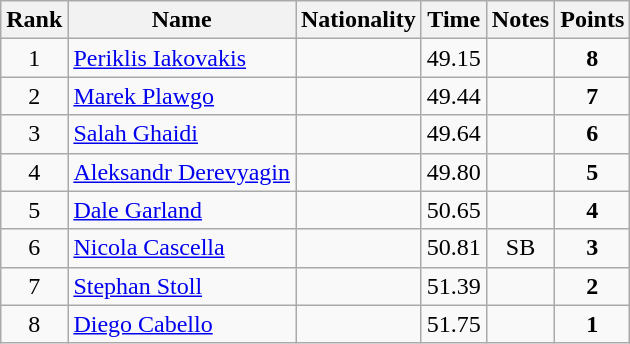<table class="wikitable sortable" style="text-align:center">
<tr>
<th>Rank</th>
<th>Name</th>
<th>Nationality</th>
<th>Time</th>
<th>Notes</th>
<th>Points</th>
</tr>
<tr>
<td>1</td>
<td align=left><a href='#'>Periklis Iakovakis</a></td>
<td align=left></td>
<td>49.15</td>
<td></td>
<td><strong>8</strong></td>
</tr>
<tr>
<td>2</td>
<td align=left><a href='#'>Marek Plawgo</a></td>
<td align=left></td>
<td>49.44</td>
<td></td>
<td><strong>7</strong></td>
</tr>
<tr>
<td>3</td>
<td align=left><a href='#'>Salah Ghaidi</a></td>
<td align=left></td>
<td>49.64</td>
<td></td>
<td><strong>6</strong></td>
</tr>
<tr>
<td>4</td>
<td align=left><a href='#'>Aleksandr Derevyagin</a></td>
<td align=left></td>
<td>49.80</td>
<td></td>
<td><strong>5</strong></td>
</tr>
<tr>
<td>5</td>
<td align=left><a href='#'>Dale Garland</a></td>
<td align=left></td>
<td>50.65</td>
<td></td>
<td><strong>4</strong></td>
</tr>
<tr>
<td>6</td>
<td align=left><a href='#'>Nicola Cascella</a></td>
<td align=left></td>
<td>50.81</td>
<td>SB</td>
<td><strong>3</strong></td>
</tr>
<tr>
<td>7</td>
<td align=left><a href='#'>Stephan Stoll</a></td>
<td align=left></td>
<td>51.39</td>
<td></td>
<td><strong>2</strong></td>
</tr>
<tr>
<td>8</td>
<td align=left><a href='#'>Diego Cabello</a></td>
<td align=left></td>
<td>51.75</td>
<td></td>
<td><strong>1</strong></td>
</tr>
</table>
